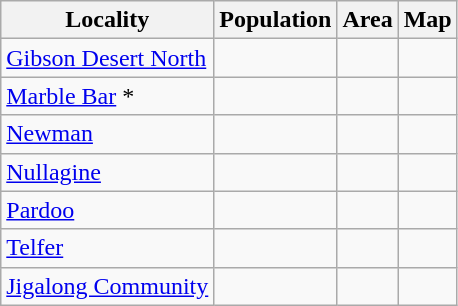<table class="wikitable sortable">
<tr>
<th>Locality</th>
<th data-sort-type=number>Population</th>
<th data-sort-type=number>Area</th>
<th>Map</th>
</tr>
<tr>
<td><a href='#'>Gibson Desert North</a></td>
<td></td>
<td></td>
<td></td>
</tr>
<tr>
<td><a href='#'>Marble Bar</a> *</td>
<td></td>
<td></td>
<td></td>
</tr>
<tr>
<td><a href='#'>Newman</a></td>
<td></td>
<td></td>
<td></td>
</tr>
<tr>
<td><a href='#'>Nullagine</a></td>
<td></td>
<td></td>
<td></td>
</tr>
<tr>
<td><a href='#'>Pardoo</a></td>
<td></td>
<td></td>
<td></td>
</tr>
<tr>
<td><a href='#'>Telfer</a></td>
<td></td>
<td></td>
<td></td>
</tr>
<tr>
<td><a href='#'>Jigalong Community</a></td>
<td></td>
<td></td>
<td></td>
</tr>
</table>
